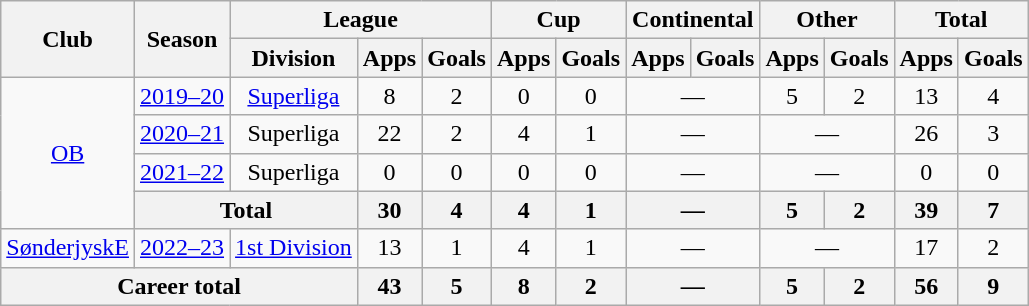<table class="wikitable" style="text-align:center">
<tr>
<th rowspan="2">Club</th>
<th rowspan="2">Season</th>
<th colspan="3">League</th>
<th colspan="2">Cup</th>
<th colspan="2">Continental</th>
<th colspan="2">Other</th>
<th colspan="3">Total</th>
</tr>
<tr>
<th>Division</th>
<th>Apps</th>
<th>Goals</th>
<th>Apps</th>
<th>Goals</th>
<th>Apps</th>
<th>Goals</th>
<th>Apps</th>
<th>Goals</th>
<th>Apps</th>
<th>Goals</th>
</tr>
<tr>
<td rowspan="4"><a href='#'>OB</a></td>
<td><a href='#'>2019–20</a></td>
<td><a href='#'>Superliga</a></td>
<td>8</td>
<td>2</td>
<td>0</td>
<td>0</td>
<td colspan="2">—</td>
<td>5</td>
<td>2</td>
<td>13</td>
<td>4</td>
</tr>
<tr>
<td><a href='#'>2020–21</a></td>
<td>Superliga</td>
<td>22</td>
<td>2</td>
<td>4</td>
<td>1</td>
<td colspan="2">—</td>
<td colspan="2">—</td>
<td>26</td>
<td>3</td>
</tr>
<tr>
<td><a href='#'>2021–22</a></td>
<td>Superliga</td>
<td>0</td>
<td>0</td>
<td>0</td>
<td>0</td>
<td colspan="2">—</td>
<td colspan="2">—</td>
<td>0</td>
<td>0</td>
</tr>
<tr>
<th colspan="2">Total</th>
<th>30</th>
<th>4</th>
<th>4</th>
<th>1</th>
<th colspan="2">—</th>
<th>5</th>
<th>2</th>
<th>39</th>
<th>7</th>
</tr>
<tr>
<td><a href='#'>SønderjyskE</a></td>
<td><a href='#'>2022–23</a></td>
<td><a href='#'>1st Division</a></td>
<td>13</td>
<td>1</td>
<td>4</td>
<td>1</td>
<td colspan="2">—</td>
<td colspan="2">—</td>
<td>17</td>
<td>2</td>
</tr>
<tr>
<th colspan="3">Career total</th>
<th>43</th>
<th>5</th>
<th>8</th>
<th>2</th>
<th colspan="2">—</th>
<th>5</th>
<th>2</th>
<th>56</th>
<th>9</th>
</tr>
</table>
